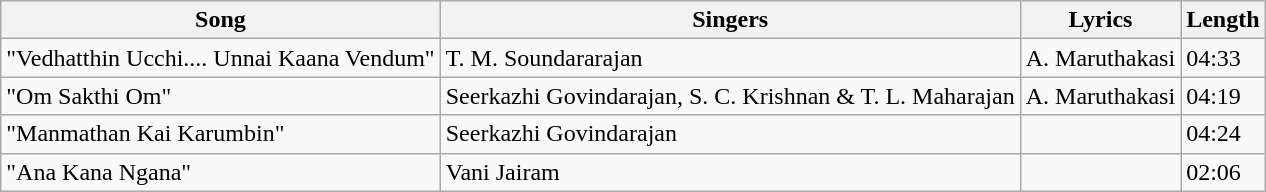<table class="wikitable">
<tr>
<th>Song</th>
<th>Singers</th>
<th>Lyrics</th>
<th>Length</th>
</tr>
<tr>
<td>"Vedhatthin Ucchi.... Unnai Kaana Vendum"</td>
<td>T. M. Soundararajan</td>
<td>A. Maruthakasi</td>
<td>04:33</td>
</tr>
<tr>
<td>"Om Sakthi Om"</td>
<td>Seerkazhi Govindarajan, S. C. Krishnan & T. L. Maharajan</td>
<td>A. Maruthakasi</td>
<td>04:19</td>
</tr>
<tr>
<td>"Manmathan Kai Karumbin"</td>
<td>Seerkazhi Govindarajan</td>
<td></td>
<td>04:24</td>
</tr>
<tr>
<td>"Ana Kana Ngana"</td>
<td>Vani Jairam</td>
<td></td>
<td>02:06</td>
</tr>
</table>
